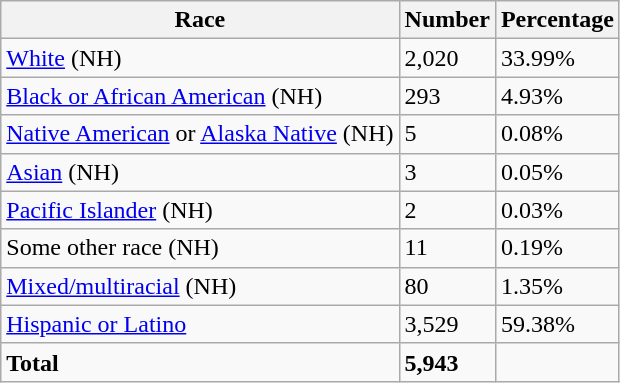<table class="wikitable">
<tr>
<th>Race</th>
<th>Number</th>
<th>Percentage</th>
</tr>
<tr>
<td><a href='#'>White</a> (NH)</td>
<td>2,020</td>
<td>33.99%</td>
</tr>
<tr>
<td><a href='#'>Black or African American</a> (NH)</td>
<td>293</td>
<td>4.93%</td>
</tr>
<tr>
<td><a href='#'>Native American</a> or <a href='#'>Alaska Native</a> (NH)</td>
<td>5</td>
<td>0.08%</td>
</tr>
<tr>
<td><a href='#'>Asian</a> (NH)</td>
<td>3</td>
<td>0.05%</td>
</tr>
<tr>
<td><a href='#'>Pacific Islander</a> (NH)</td>
<td>2</td>
<td>0.03%</td>
</tr>
<tr>
<td>Some other race (NH)</td>
<td>11</td>
<td>0.19%</td>
</tr>
<tr>
<td><a href='#'>Mixed/multiracial</a> (NH)</td>
<td>80</td>
<td>1.35%</td>
</tr>
<tr>
<td><a href='#'>Hispanic or Latino</a></td>
<td>3,529</td>
<td>59.38%</td>
</tr>
<tr>
<td><strong>Total</strong></td>
<td><strong>5,943</strong></td>
<td></td>
</tr>
</table>
